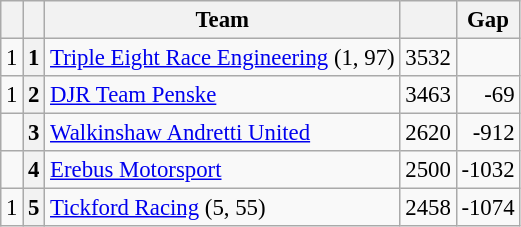<table class="wikitable" style="font-size: 95%;">
<tr>
<th></th>
<th></th>
<th>Team</th>
<th></th>
<th>Gap</th>
</tr>
<tr>
<td align="left"> 1</td>
<th>1</th>
<td><a href='#'>Triple Eight Race Engineering</a> (1, 97)</td>
<td align="right">3532</td>
<td align="right"></td>
</tr>
<tr>
<td align="left"> 1</td>
<th>2</th>
<td><a href='#'>DJR Team Penske</a></td>
<td align="right">3463</td>
<td align="right">-69</td>
</tr>
<tr>
<td align="left"></td>
<th>3</th>
<td><a href='#'>Walkinshaw Andretti United</a></td>
<td align="right">2620</td>
<td align="right">-912</td>
</tr>
<tr>
<td align="left"></td>
<th>4</th>
<td><a href='#'>Erebus Motorsport</a></td>
<td align="right">2500</td>
<td align="right">-1032</td>
</tr>
<tr>
<td align="left"> 1</td>
<th>5</th>
<td><a href='#'>Tickford Racing</a> (5, 55)</td>
<td align="right">2458</td>
<td align="right">-1074</td>
</tr>
</table>
